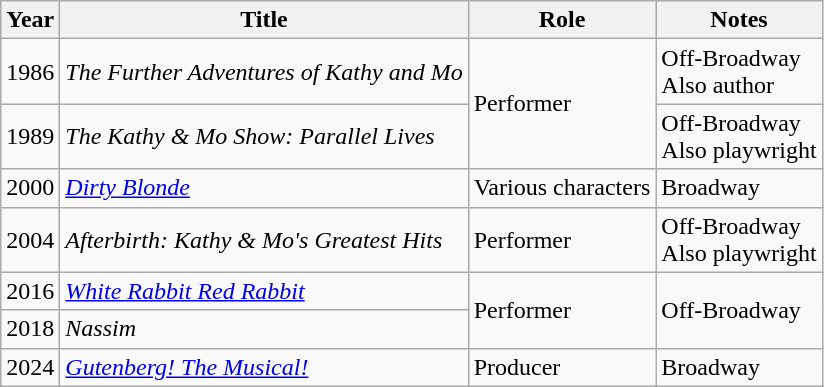<table class="wikitable">
<tr>
<th>Year</th>
<th>Title</th>
<th>Role</th>
<th>Notes</th>
</tr>
<tr>
<td>1986</td>
<td><em>The Further Adventures of Kathy and Mo</em></td>
<td rowspan="2">Performer</td>
<td>Off-Broadway<br>Also author</td>
</tr>
<tr>
<td>1989</td>
<td><em>The Kathy & Mo Show: Parallel Lives</em></td>
<td>Off-Broadway<br>Also playwright</td>
</tr>
<tr>
<td>2000</td>
<td><em><a href='#'>Dirty Blonde</a></em></td>
<td>Various characters</td>
<td>Broadway</td>
</tr>
<tr>
<td>2004</td>
<td><em>Afterbirth: Kathy & Mo's Greatest Hits</em></td>
<td>Performer</td>
<td>Off-Broadway<br>Also playwright</td>
</tr>
<tr>
<td>2016</td>
<td><em><a href='#'>White Rabbit Red Rabbit</a></em></td>
<td rowspan="2">Performer</td>
<td rowspan="2">Off-Broadway</td>
</tr>
<tr>
<td>2018</td>
<td><em>Nassim</em></td>
</tr>
<tr>
<td>2024</td>
<td><em><a href='#'>Gutenberg! The Musical!</a></em></td>
<td>Producer</td>
<td>Broadway</td>
</tr>
</table>
